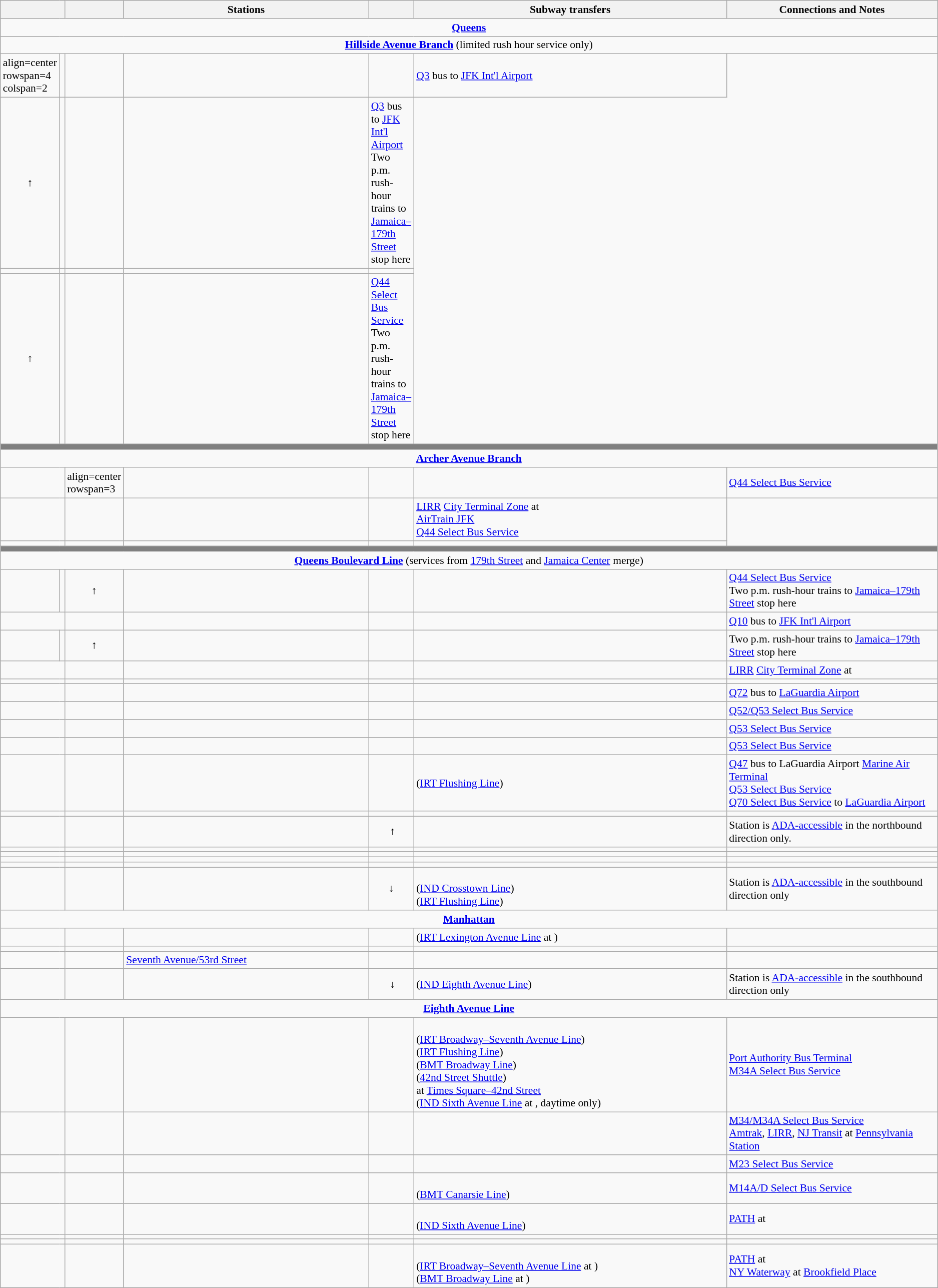<table class="wikitable collapsible" style="font-size:90%" summary="Service information for the E train and its stations, including service times, ADA-accessibility, subway transfers, and non-subway connections.">
<tr>
<th width=6% colspan=2><br></th>
<th width=3%><br></th>
<th width=28%>Stations</th>
<th width=3%></th>
<th width=36%>Subway transfers</th>
<th width=30%>Connections and Notes</th>
</tr>
<tr>
<td style="font-weight:bold; text-align:center" colspan=7><a href='#'>Queens</a></td>
</tr>
<tr>
<td align=center colspan=7><strong><a href='#'>Hillside Avenue Branch</a></strong> (limited rush hour service only)</td>
</tr>
<tr>
<td>align=center rowspan=4 colspan=2 </td>
<td align=center></td>
<td></td>
<td align=center></td>
<td></td>
<td><a href='#'>Q3</a> bus to <a href='#'>JFK Int'l Airport</a></td>
</tr>
<tr>
<td align=center> ↑</td>
<td></td>
<td></td>
<td></td>
<td><a href='#'>Q3</a> bus to <a href='#'>JFK Int'l Airport</a><br>Two p.m. rush-hour trains to <a href='#'>Jamaica–179th Street</a> stop here</td>
</tr>
<tr>
<td align=center></td>
<td></td>
<td></td>
<td></td>
<td></td>
</tr>
<tr>
<td align=center> ↑</td>
<td></td>
<td></td>
<td></td>
<td><a href='#'>Q44 Select Bus Service</a><br>Two p.m. rush-hour trains to <a href='#'>Jamaica–179th Street</a> stop here</td>
</tr>
<tr>
<td bgcolor=#808080 colspan=7></td>
</tr>
<tr>
<td style="font-weight:bold; text-align:center" colspan=7><a href='#'>Archer Avenue Branch</a></td>
</tr>
<tr>
<td align=center colspan=2></td>
<td>align=center rowspan=3 </td>
<td></td>
<td align=center></td>
<td></td>
<td><a href='#'>Q44 Select Bus Service</a></td>
</tr>
<tr>
<td align=center colspan=2></td>
<td> </td>
<td align=center></td>
<td></td>
<td><a href='#'>LIRR</a> <a href='#'>City Terminal Zone</a> at <br><a href='#'>AirTrain JFK</a><br><a href='#'>Q44 Select Bus Service</a></td>
</tr>
<tr>
<td align=center colspan=2></td>
<td></td>
<td align=center></td>
<td></td>
<td></td>
</tr>
<tr>
<td bgcolor=#808080 colspan=8></td>
</tr>
<tr>
<td align=center colspan=8><strong><a href='#'>Queens Boulevard Line</a></strong> (services from <a href='#'>179th Street</a> and <a href='#'>Jamaica Center</a> merge)</td>
</tr>
<tr>
<td align=center></td>
<td align=center></td>
<td align=center> ↑</td>
<td></td>
<td align=center></td>
<td></td>
<td><a href='#'>Q44 Select Bus Service</a><br>Two p.m. rush-hour trains to <a href='#'>Jamaica–179th Street</a> stop here</td>
</tr>
<tr>
<td align=center colspan=2></td>
<td align=center></td>
<td></td>
<td align=center></td>
<td></td>
<td><a href='#'>Q10</a> bus to <a href='#'>JFK Int'l Airport</a></td>
</tr>
<tr>
<td align=center></td>
<td align=center></td>
<td align=center> ↑</td>
<td></td>
<td></td>
<td></td>
<td>Two p.m. rush-hour trains to <a href='#'>Jamaica–179th Street</a> stop here</td>
</tr>
<tr>
<td align=center colspan=2></td>
<td align=center></td>
<td></td>
<td align=center></td>
<td></td>
<td><a href='#'>LIRR</a> <a href='#'>City Terminal Zone</a> at </td>
</tr>
<tr>
<td align=center colspan=2></td>
<td align=center></td>
<td></td>
<td></td>
<td></td>
<td></td>
</tr>
<tr>
<td align=center colspan=2></td>
<td align=center></td>
<td></td>
<td></td>
<td></td>
<td><a href='#'>Q72</a> bus to <a href='#'>LaGuardia Airport</a></td>
</tr>
<tr>
<td align=center colspan=2></td>
<td align=center></td>
<td></td>
<td></td>
<td></td>
<td><a href='#'>Q52/Q53 Select Bus Service</a></td>
</tr>
<tr>
<td align=center colspan=2></td>
<td align=center></td>
<td></td>
<td></td>
<td></td>
<td><a href='#'>Q53 Select Bus Service</a></td>
</tr>
<tr>
<td align=center colspan=2></td>
<td align=center></td>
<td></td>
<td></td>
<td></td>
<td><a href='#'>Q53 Select Bus Service</a></td>
</tr>
<tr>
<td align=center colspan=2></td>
<td align=center></td>
<td></td>
<td align=center></td>
<td> (<a href='#'>IRT Flushing Line</a>)<br></td>
<td><a href='#'>Q47</a> bus to LaGuardia Airport <a href='#'>Marine Air Terminal</a><br><a href='#'>Q53 Select Bus Service</a><br><a href='#'>Q70 Select Bus Service</a> to <a href='#'>LaGuardia Airport</a></td>
</tr>
<tr>
<td align=center colspan=2></td>
<td align=center></td>
<td></td>
<td></td>
<td></td>
<td></td>
</tr>
<tr>
<td align=center colspan=2></td>
<td align=center></td>
<td></td>
<td align=center> ↑</td>
<td></td>
<td>Station is <a href='#'>ADA-accessible</a> in the northbound direction only.</td>
</tr>
<tr>
<td align=center colspan=2></td>
<td align=center></td>
<td></td>
<td></td>
<td></td>
<td></td>
</tr>
<tr>
<td align=center colspan=2></td>
<td align=center></td>
<td></td>
<td></td>
<td></td>
<td></td>
</tr>
<tr>
<td align=center colspan=2></td>
<td align=center></td>
<td></td>
<td></td>
<td></td>
<td></td>
</tr>
<tr>
<td align=center colspan=2></td>
<td align=center></td>
<td></td>
<td align=center></td>
<td></td>
<td></td>
</tr>
<tr>
<td align=center colspan=2></td>
<td align=center></td>
<td></td>
<td align=center> ↓</td>
<td><br> (<a href='#'>IND Crosstown Line</a>)<br> (<a href='#'>IRT Flushing Line</a>)</td>
<td>Station is <a href='#'>ADA-accessible</a> in the southbound direction only</td>
</tr>
<tr>
<td style="font-weight:bold; text-align:center" colspan=7><a href='#'>Manhattan</a></td>
</tr>
<tr>
<td align=center colspan=2></td>
<td align=center></td>
<td></td>
<td align=center></td>
<td> (<a href='#'>IRT Lexington Avenue Line</a> at )<br></td>
<td></td>
</tr>
<tr>
<td align=center colspan=2></td>
<td align=center></td>
<td></td>
<td></td>
<td></td>
<td></td>
</tr>
<tr>
<td align=center colspan=2></td>
<td align=center></td>
<td><a href='#'>Seventh Avenue/53rd Street</a></td>
<td></td>
<td></td>
<td></td>
</tr>
<tr>
<td align=center colspan=2></td>
<td align=center></td>
<td></td>
<td align=center> ↓</td>
<td> (<a href='#'>IND Eighth Avenue Line</a>)</td>
<td>Station is <a href='#'>ADA-accessible</a> in the southbound direction only</td>
</tr>
<tr>
<td style="font-weight:bold; text-align:center" colspan=7><a href='#'>Eighth Avenue Line</a></td>
</tr>
<tr>
<td align=center colspan=2></td>
<td align=center></td>
<td></td>
<td align=center></td>
<td><br> (<a href='#'>IRT Broadway–Seventh Avenue Line</a>)<br> (<a href='#'>IRT Flushing Line</a>)<br> (<a href='#'>BMT Broadway Line</a>)<br> (<a href='#'>42nd Street Shuttle</a>)<br>at <a href='#'>Times Square–42nd Street</a><br> (<a href='#'>IND Sixth Avenue Line</a> at , daytime only)</td>
<td><a href='#'>Port Authority Bus Terminal</a><br><a href='#'>M34A Select Bus Service</a></td>
</tr>
<tr>
<td align=center colspan=2></td>
<td align=center></td>
<td></td>
<td align=center></td>
<td></td>
<td><a href='#'>M34/M34A Select Bus Service</a><br><a href='#'>Amtrak</a>, <a href='#'>LIRR</a>, <a href='#'>NJ Transit</a> at <a href='#'>Pennsylvania Station</a></td>
</tr>
<tr>
<td align=center colspan=2></td>
<td align=center></td>
<td></td>
<td></td>
<td></td>
<td><a href='#'>M23 Select Bus Service</a></td>
</tr>
<tr>
<td align=center colspan=2></td>
<td align=center></td>
<td></td>
<td align=center></td>
<td><br> (<a href='#'>BMT Canarsie Line</a>)</td>
<td><a href='#'>M14A/D Select Bus Service</a></td>
</tr>
<tr>
<td align=center colspan=2></td>
<td align=center></td>
<td></td>
<td align=center></td>
<td><br> (<a href='#'>IND Sixth Avenue Line</a>)</td>
<td><a href='#'>PATH</a> at </td>
</tr>
<tr>
<td align=center colspan=2></td>
<td align=center></td>
<td></td>
<td></td>
<td></td>
<td></td>
</tr>
<tr>
<td align=center colspan=2></td>
<td align=center></td>
<td></td>
<td></td>
<td></td>
<td></td>
</tr>
<tr>
<td align=center colspan=2></td>
<td align=center></td>
<td></td>
<td align=center></td>
<td><br> (<a href='#'>IRT Broadway–Seventh Avenue Line</a> at )<br> (<a href='#'>BMT Broadway Line</a> at )</td>
<td><a href='#'>PATH</a> at <br><a href='#'>NY Waterway</a> at <a href='#'>Brookfield Place</a></td>
</tr>
</table>
